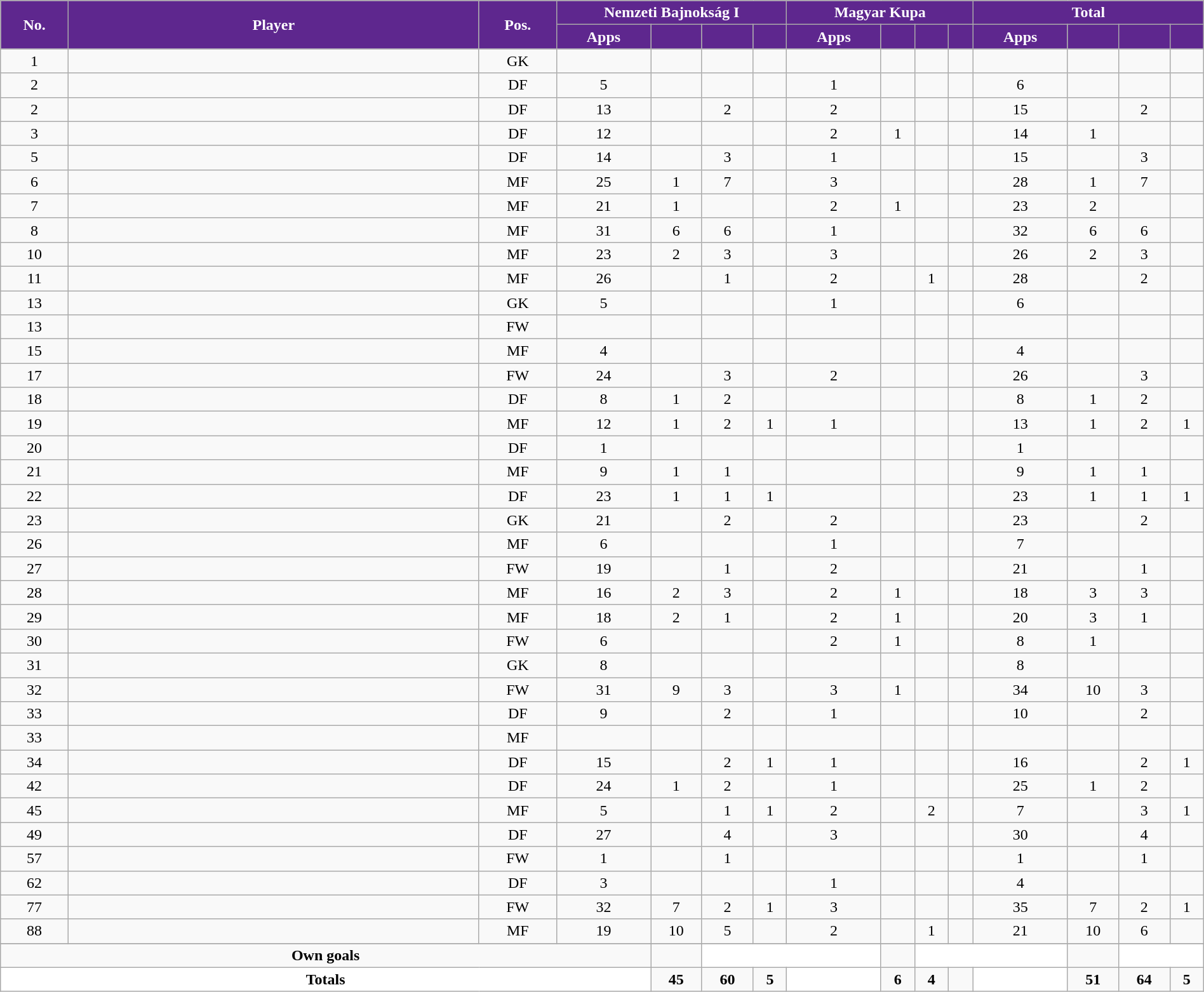<table class="wikitable sortable alternance" style="text-align:center;width:100%">
<tr>
<th rowspan="2" style="background-color:#5E278E;color:white;width:5px">No.</th>
<th rowspan="2" style="background-color:#5E278E;color:white;width:180px">Player</th>
<th rowspan="2" style="background-color:#5E278E;color:white;width:5px">Pos.</th>
<th colspan="4" style="background:#5E278E;color:white">Nemzeti Bajnokság I</th>
<th colspan="4" style="background:#5E278E;color:white">Magyar Kupa</th>
<th colspan="4" style="background:#5E278E;color:white">Total</th>
</tr>
<tr style="text-align:center">
<th width="4" style="background-color:#5E278E;color:white">Apps</th>
<th width="4" style="background-color:#5E278E"></th>
<th width="4" style="background-color:#5E278E"></th>
<th width="4" style="background-color:#5E278E"></th>
<th width="4" style="background-color:#5E278E;color:white">Apps</th>
<th width="4" style="background-color:#5E278E"></th>
<th width="4" style="background-color:#5E278E"></th>
<th width="4" style="background-color:#5E278E"></th>
<th width="4" style="background-color:#5E278E;color:white">Apps</th>
<th width="4" style="background-color:#5E278E"></th>
<th width="4" style="background-color:#5E278E"></th>
<th width="4" style="background-color:#5E278E"></th>
</tr>
<tr>
<td>1</td>
<td> </td>
<td>GK</td>
<td></td>
<td></td>
<td></td>
<td></td>
<td></td>
<td></td>
<td></td>
<td></td>
<td></td>
<td></td>
<td></td>
<td></td>
</tr>
<tr>
<td>2</td>
<td> </td>
<td>DF</td>
<td>5</td>
<td></td>
<td></td>
<td></td>
<td>1</td>
<td></td>
<td></td>
<td></td>
<td>6</td>
<td></td>
<td></td>
<td></td>
</tr>
<tr>
<td>2</td>
<td> </td>
<td>DF</td>
<td>13</td>
<td></td>
<td>2</td>
<td></td>
<td>2</td>
<td></td>
<td></td>
<td></td>
<td>15</td>
<td></td>
<td>2</td>
<td></td>
</tr>
<tr>
<td>3</td>
<td> </td>
<td>DF</td>
<td>12</td>
<td></td>
<td></td>
<td></td>
<td>2</td>
<td>1</td>
<td></td>
<td></td>
<td>14</td>
<td>1</td>
<td></td>
<td></td>
</tr>
<tr>
<td>5</td>
<td> </td>
<td>DF</td>
<td>14</td>
<td></td>
<td>3</td>
<td></td>
<td>1</td>
<td></td>
<td></td>
<td></td>
<td>15</td>
<td></td>
<td>3</td>
<td></td>
</tr>
<tr>
<td>6</td>
<td> </td>
<td>MF</td>
<td>25</td>
<td>1</td>
<td>7</td>
<td></td>
<td>3</td>
<td></td>
<td></td>
<td></td>
<td>28</td>
<td>1</td>
<td>7</td>
<td></td>
</tr>
<tr>
<td>7</td>
<td> </td>
<td>MF</td>
<td>21</td>
<td>1</td>
<td></td>
<td></td>
<td>2</td>
<td>1</td>
<td></td>
<td></td>
<td>23</td>
<td>2</td>
<td></td>
<td></td>
</tr>
<tr>
<td>8</td>
<td> </td>
<td>MF</td>
<td>31</td>
<td>6</td>
<td>6</td>
<td></td>
<td>1</td>
<td></td>
<td></td>
<td></td>
<td>32</td>
<td>6</td>
<td>6</td>
<td></td>
</tr>
<tr>
<td>10</td>
<td> </td>
<td>MF</td>
<td>23</td>
<td>2</td>
<td>3</td>
<td></td>
<td>3</td>
<td></td>
<td></td>
<td></td>
<td>26</td>
<td>2</td>
<td>3</td>
<td></td>
</tr>
<tr>
<td>11</td>
<td> </td>
<td>MF</td>
<td>26</td>
<td></td>
<td>1</td>
<td></td>
<td>2</td>
<td></td>
<td>1</td>
<td></td>
<td>28</td>
<td></td>
<td>2</td>
<td></td>
</tr>
<tr>
<td>13</td>
<td> </td>
<td>GK</td>
<td>5</td>
<td></td>
<td></td>
<td></td>
<td>1</td>
<td></td>
<td></td>
<td></td>
<td>6</td>
<td></td>
<td></td>
<td></td>
</tr>
<tr>
<td>13</td>
<td> </td>
<td>FW</td>
<td></td>
<td></td>
<td></td>
<td></td>
<td></td>
<td></td>
<td></td>
<td></td>
<td></td>
<td></td>
<td></td>
<td></td>
</tr>
<tr>
<td>15</td>
<td> </td>
<td>MF</td>
<td>4</td>
<td></td>
<td></td>
<td></td>
<td></td>
<td></td>
<td></td>
<td></td>
<td>4</td>
<td></td>
<td></td>
<td></td>
</tr>
<tr>
<td>17</td>
<td> </td>
<td>FW</td>
<td>24</td>
<td></td>
<td>3</td>
<td></td>
<td>2</td>
<td></td>
<td></td>
<td></td>
<td>26</td>
<td></td>
<td>3</td>
<td></td>
</tr>
<tr>
<td>18</td>
<td> </td>
<td>DF</td>
<td>8</td>
<td>1</td>
<td>2</td>
<td></td>
<td></td>
<td></td>
<td></td>
<td></td>
<td>8</td>
<td>1</td>
<td>2</td>
<td></td>
</tr>
<tr>
<td>19</td>
<td> </td>
<td>MF</td>
<td>12</td>
<td>1</td>
<td>2</td>
<td>1</td>
<td>1</td>
<td></td>
<td></td>
<td></td>
<td>13</td>
<td>1</td>
<td>2</td>
<td>1</td>
</tr>
<tr>
<td>20</td>
<td> </td>
<td>DF</td>
<td>1</td>
<td></td>
<td></td>
<td></td>
<td></td>
<td></td>
<td></td>
<td></td>
<td>1</td>
<td></td>
<td></td>
<td></td>
</tr>
<tr>
<td>21</td>
<td> </td>
<td>MF</td>
<td>9</td>
<td>1</td>
<td>1</td>
<td></td>
<td></td>
<td></td>
<td></td>
<td></td>
<td>9</td>
<td>1</td>
<td>1</td>
<td></td>
</tr>
<tr>
<td>22</td>
<td> </td>
<td>DF</td>
<td>23</td>
<td>1</td>
<td>1</td>
<td>1</td>
<td></td>
<td></td>
<td></td>
<td></td>
<td>23</td>
<td>1</td>
<td>1</td>
<td>1</td>
</tr>
<tr>
<td>23</td>
<td> </td>
<td>GK</td>
<td>21</td>
<td></td>
<td>2</td>
<td></td>
<td>2</td>
<td></td>
<td></td>
<td></td>
<td>23</td>
<td></td>
<td>2</td>
<td></td>
</tr>
<tr>
<td>26</td>
<td> </td>
<td>MF</td>
<td>6</td>
<td></td>
<td></td>
<td></td>
<td>1</td>
<td></td>
<td></td>
<td></td>
<td>7</td>
<td></td>
<td></td>
<td></td>
</tr>
<tr>
<td>27</td>
<td> </td>
<td>FW</td>
<td>19</td>
<td></td>
<td>1</td>
<td></td>
<td>2</td>
<td></td>
<td></td>
<td></td>
<td>21</td>
<td></td>
<td>1</td>
<td></td>
</tr>
<tr>
<td>28</td>
<td> </td>
<td>MF</td>
<td>16</td>
<td>2</td>
<td>3</td>
<td></td>
<td>2</td>
<td>1</td>
<td></td>
<td></td>
<td>18</td>
<td>3</td>
<td>3</td>
<td></td>
</tr>
<tr>
<td>29</td>
<td> </td>
<td>MF</td>
<td>18</td>
<td>2</td>
<td>1</td>
<td></td>
<td>2</td>
<td>1</td>
<td></td>
<td></td>
<td>20</td>
<td>3</td>
<td>1</td>
<td></td>
</tr>
<tr>
<td>30</td>
<td> </td>
<td>FW</td>
<td>6</td>
<td></td>
<td></td>
<td></td>
<td>2</td>
<td>1</td>
<td></td>
<td></td>
<td>8</td>
<td>1</td>
<td></td>
<td></td>
</tr>
<tr>
<td>31</td>
<td> </td>
<td>GK</td>
<td>8</td>
<td></td>
<td></td>
<td></td>
<td></td>
<td></td>
<td></td>
<td></td>
<td>8</td>
<td></td>
<td></td>
<td></td>
</tr>
<tr>
<td>32</td>
<td> </td>
<td>FW</td>
<td>31</td>
<td>9</td>
<td>3</td>
<td></td>
<td>3</td>
<td>1</td>
<td></td>
<td></td>
<td>34</td>
<td>10</td>
<td>3</td>
<td></td>
</tr>
<tr>
<td>33</td>
<td> </td>
<td>DF</td>
<td>9</td>
<td></td>
<td>2</td>
<td></td>
<td>1</td>
<td></td>
<td></td>
<td></td>
<td>10</td>
<td></td>
<td>2</td>
<td></td>
</tr>
<tr>
<td>33</td>
<td> </td>
<td>MF</td>
<td></td>
<td></td>
<td></td>
<td></td>
<td></td>
<td></td>
<td></td>
<td></td>
<td></td>
<td></td>
<td></td>
<td></td>
</tr>
<tr>
<td>34</td>
<td> </td>
<td>DF</td>
<td>15</td>
<td></td>
<td>2</td>
<td>1</td>
<td>1</td>
<td></td>
<td></td>
<td></td>
<td>16</td>
<td></td>
<td>2</td>
<td>1</td>
</tr>
<tr>
<td>42</td>
<td> </td>
<td>DF</td>
<td>24</td>
<td>1</td>
<td>2</td>
<td></td>
<td>1</td>
<td></td>
<td></td>
<td></td>
<td>25</td>
<td>1</td>
<td>2</td>
<td></td>
</tr>
<tr>
<td>45</td>
<td> </td>
<td>MF</td>
<td>5</td>
<td></td>
<td>1</td>
<td>1</td>
<td>2</td>
<td></td>
<td>2</td>
<td></td>
<td>7</td>
<td></td>
<td>3</td>
<td>1</td>
</tr>
<tr>
<td>49</td>
<td> </td>
<td>DF</td>
<td>27</td>
<td></td>
<td>4</td>
<td></td>
<td>3</td>
<td></td>
<td></td>
<td></td>
<td>30</td>
<td></td>
<td>4</td>
<td></td>
</tr>
<tr>
<td>57</td>
<td> </td>
<td>FW</td>
<td>1</td>
<td></td>
<td>1</td>
<td></td>
<td></td>
<td></td>
<td></td>
<td></td>
<td>1</td>
<td></td>
<td>1</td>
<td></td>
</tr>
<tr>
<td>62</td>
<td> </td>
<td>DF</td>
<td>3</td>
<td></td>
<td></td>
<td></td>
<td>1</td>
<td></td>
<td></td>
<td></td>
<td>4</td>
<td></td>
<td></td>
<td></td>
</tr>
<tr>
<td>77</td>
<td> </td>
<td>FW</td>
<td>32</td>
<td>7</td>
<td>2</td>
<td>1</td>
<td>3</td>
<td></td>
<td></td>
<td></td>
<td>35</td>
<td>7</td>
<td>2</td>
<td>1</td>
</tr>
<tr>
<td>88</td>
<td> </td>
<td>MF</td>
<td>19</td>
<td>10</td>
<td>5</td>
<td></td>
<td>2</td>
<td></td>
<td>1</td>
<td></td>
<td>21</td>
<td>10</td>
<td>6</td>
<td></td>
</tr>
<tr>
</tr>
<tr class="sortbottom">
<td colspan="4"><strong>Own goals</strong></td>
<td></td>
<td colspan="3" style="background:white;text-align:center"></td>
<td></td>
<td colspan="3" style="background:white;text-align:center"></td>
<td></td>
<td colspan="2" style="background:white;text-align:center"></td>
</tr>
<tr class="sortbottom">
<td colspan="4" style="background:white;text-align:center"><strong>Totals</strong></td>
<td><strong>45</strong></td>
<td><strong>60</strong></td>
<td><strong>5</strong></td>
<td rowspan="3" style="background:white;text-align:center"></td>
<td><strong>6</strong></td>
<td><strong>4</strong></td>
<td></td>
<td rowspan="3" style="background:white;text-align:center"></td>
<td><strong>51</strong></td>
<td><strong>64</strong></td>
<td><strong>5</strong></td>
</tr>
</table>
